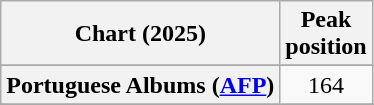<table class="wikitable sortable plainrowheaders" style="text-align:center">
<tr>
<th scope="col">Chart (2025)</th>
<th scope="col">Peak<br>position</th>
</tr>
<tr>
</tr>
<tr>
<th scope="row">Portuguese Albums (<a href='#'>AFP</a>)</th>
<td>164</td>
</tr>
<tr>
</tr>
<tr>
</tr>
<tr>
</tr>
</table>
